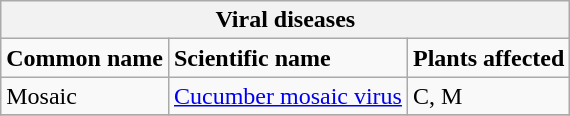<table class="wikitable" style="clear">
<tr>
<th colspan=3><strong>Viral diseases</strong><br></th>
</tr>
<tr>
<td><strong>Common name</strong></td>
<td><strong>Scientific name</strong></td>
<td><strong>Plants affected</strong></td>
</tr>
<tr>
<td>Mosaic</td>
<td><a href='#'>Cucumber mosaic virus</a></td>
<td>C, M</td>
</tr>
<tr>
</tr>
</table>
